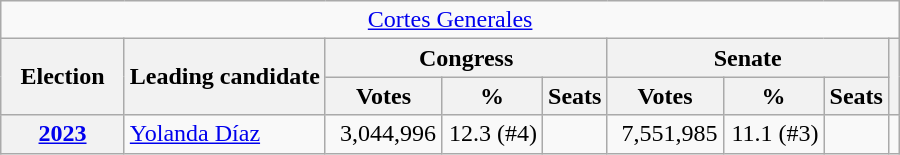<table class="wikitable" style="text-align:right;">
<tr>
<td colspan="9" align="center"><a href='#'>Cortes Generales</a></td>
</tr>
<tr>
<th rowspan="2" style="width:75px;">Election</th>
<th rowspan="2">Leading candidate</th>
<th colspan="3">Congress</th>
<th colspan="3">Senate</th>
<th rowspan="2"></th>
</tr>
<tr>
<th style="width:70px;">Votes</th>
<th style="width:60px;">%</th>
<th>Seats</th>
<th style="width:70px;">Votes</th>
<th style="width:60px;">%</th>
<th>Seats</th>
</tr>
<tr>
<th><a href='#'>2023</a></th>
<td style="text-align:left;"><a href='#'>Yolanda Díaz</a></td>
<td>3,044,996</td>
<td>12.3 (#4)</td>
<td></td>
<td>7,551,985</td>
<td>11.1 (#3)</td>
<td></td>
<td></td>
</tr>
</table>
